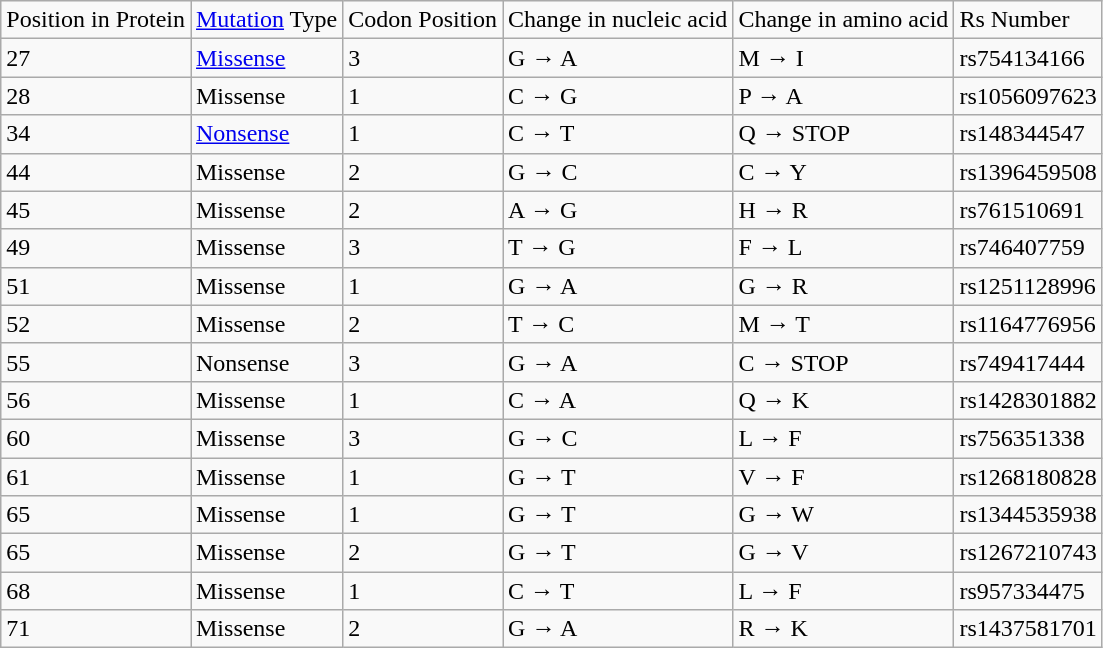<table class="wikitable">
<tr>
<td>Position in Protein</td>
<td><a href='#'>Mutation</a> Type</td>
<td>Codon Position</td>
<td>Change in nucleic acid</td>
<td>Change in amino acid</td>
<td>Rs Number</td>
</tr>
<tr>
<td>27</td>
<td><a href='#'>Missense</a></td>
<td>3</td>
<td>G → A</td>
<td>M → I</td>
<td>rs754134166</td>
</tr>
<tr>
<td>28</td>
<td>Missense</td>
<td>1</td>
<td>C → G</td>
<td>P → A</td>
<td>rs1056097623</td>
</tr>
<tr>
<td>34</td>
<td><a href='#'>Nonsense</a></td>
<td>1</td>
<td>C → T</td>
<td>Q → STOP</td>
<td>rs148344547</td>
</tr>
<tr>
<td>44</td>
<td>Missense</td>
<td>2</td>
<td>G → C</td>
<td>C → Y</td>
<td>rs1396459508</td>
</tr>
<tr>
<td>45</td>
<td>Missense</td>
<td>2</td>
<td>A → G</td>
<td>H → R</td>
<td>rs761510691</td>
</tr>
<tr>
<td>49</td>
<td>Missense</td>
<td>3</td>
<td>T → G</td>
<td>F → L</td>
<td>rs746407759</td>
</tr>
<tr>
<td>51</td>
<td>Missense</td>
<td>1</td>
<td>G → A</td>
<td>G → R</td>
<td>rs1251128996</td>
</tr>
<tr>
<td>52</td>
<td>Missense</td>
<td>2</td>
<td>T → C</td>
<td>M → T</td>
<td>rs1164776956</td>
</tr>
<tr>
<td>55</td>
<td>Nonsense</td>
<td>3</td>
<td>G → A</td>
<td>C → STOP</td>
<td>rs749417444</td>
</tr>
<tr>
<td>56</td>
<td>Missense</td>
<td>1</td>
<td>C → A</td>
<td>Q → K</td>
<td>rs1428301882</td>
</tr>
<tr>
<td>60</td>
<td>Missense</td>
<td>3</td>
<td>G → C</td>
<td>L → F</td>
<td>rs756351338</td>
</tr>
<tr>
<td>61</td>
<td>Missense</td>
<td>1</td>
<td>G → T</td>
<td>V → F</td>
<td>rs1268180828</td>
</tr>
<tr>
<td>65</td>
<td>Missense</td>
<td>1</td>
<td>G → T</td>
<td>G → W</td>
<td>rs1344535938</td>
</tr>
<tr>
<td>65</td>
<td>Missense</td>
<td>2</td>
<td>G → T</td>
<td>G → V</td>
<td>rs1267210743</td>
</tr>
<tr>
<td>68</td>
<td>Missense</td>
<td>1</td>
<td>C → T</td>
<td>L → F</td>
<td>rs957334475</td>
</tr>
<tr>
<td>71</td>
<td>Missense</td>
<td>2</td>
<td>G → A</td>
<td>R → K</td>
<td>rs1437581701</td>
</tr>
</table>
